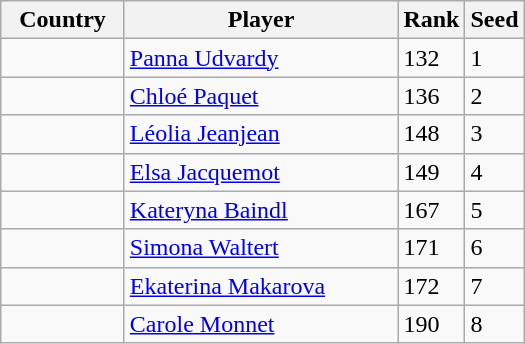<table class="wikitable">
<tr>
<th width="75">Country</th>
<th width="175">Player</th>
<th>Rank</th>
<th>Seed</th>
</tr>
<tr>
<td></td>
<td><a href='#'>Panna Udvardy</a></td>
<td>132</td>
<td>1</td>
</tr>
<tr>
<td></td>
<td><a href='#'>Chloé Paquet</a></td>
<td>136</td>
<td>2</td>
</tr>
<tr>
<td></td>
<td><a href='#'>Léolia Jeanjean</a></td>
<td>148</td>
<td>3</td>
</tr>
<tr>
<td></td>
<td><a href='#'>Elsa Jacquemot</a></td>
<td>149</td>
<td>4</td>
</tr>
<tr>
<td></td>
<td><a href='#'>Kateryna Baindl</a></td>
<td>167</td>
<td>5</td>
</tr>
<tr>
<td></td>
<td><a href='#'>Simona Waltert</a></td>
<td>171</td>
<td>6</td>
</tr>
<tr>
<td></td>
<td><a href='#'>Ekaterina Makarova</a></td>
<td>172</td>
<td>7</td>
</tr>
<tr>
<td></td>
<td><a href='#'>Carole Monnet</a></td>
<td>190</td>
<td>8</td>
</tr>
</table>
